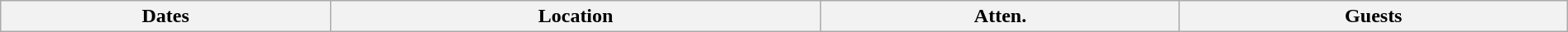<table class="wikitable" width="100%">
<tr>
<th>Dates</th>
<th>Location</th>
<th>Atten.</th>
<th>Guests<br>








</th>
</tr>
</table>
